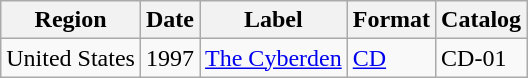<table class="wikitable">
<tr>
<th>Region</th>
<th>Date</th>
<th>Label</th>
<th>Format</th>
<th>Catalog</th>
</tr>
<tr>
<td>United States</td>
<td>1997</td>
<td><a href='#'>The Cyberden</a></td>
<td><a href='#'>CD</a></td>
<td>CD-01</td>
</tr>
</table>
